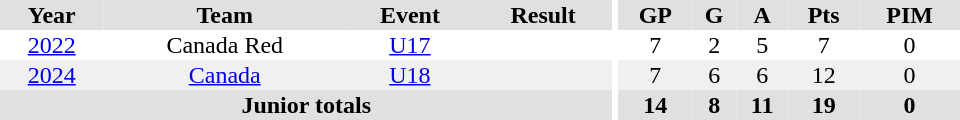<table border="0" cellpadding="1" cellspacing="0" ID="Table3" style="text-align:center; width:40em;">
<tr bgcolor="#e0e0e0">
<th>Year</th>
<th>Team</th>
<th>Event</th>
<th>Result</th>
<th rowspan="104" bgcolor="#ffffff"></th>
<th>GP</th>
<th>G</th>
<th>A</th>
<th>Pts</th>
<th>PIM</th>
</tr>
<tr>
<td><a href='#'>2022</a></td>
<td>Canada Red</td>
<td><a href='#'>U17</a></td>
<td></td>
<td>7</td>
<td>2</td>
<td>5</td>
<td>7</td>
<td>0</td>
</tr>
<tr bgcolor="#f0f0f0">
<td><a href='#'>2024</a></td>
<td><a href='#'>Canada</a></td>
<td><a href='#'>U18</a></td>
<td></td>
<td>7</td>
<td>6</td>
<td>6</td>
<td>12</td>
<td>0</td>
</tr>
<tr bgcolor="#e0e0e0">
<th colspan=4>Junior totals</th>
<th>14</th>
<th>8</th>
<th>11</th>
<th>19</th>
<th>0</th>
</tr>
</table>
